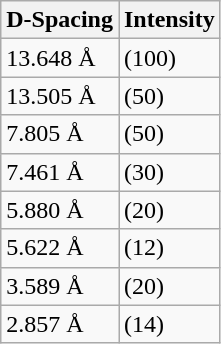<table class="wikitable">
<tr>
<th>D-Spacing</th>
<th>Intensity</th>
</tr>
<tr>
<td>13.648 Å</td>
<td>(100)</td>
</tr>
<tr>
<td>13.505 Å</td>
<td>(50)</td>
</tr>
<tr>
<td>7.805 Å</td>
<td>(50)</td>
</tr>
<tr>
<td>7.461 Å</td>
<td>(30)</td>
</tr>
<tr>
<td>5.880 Å</td>
<td>(20)</td>
</tr>
<tr>
<td>5.622 Å</td>
<td>(12)</td>
</tr>
<tr>
<td>3.589 Å</td>
<td>(20)</td>
</tr>
<tr>
<td>2.857 Å</td>
<td>(14)</td>
</tr>
</table>
